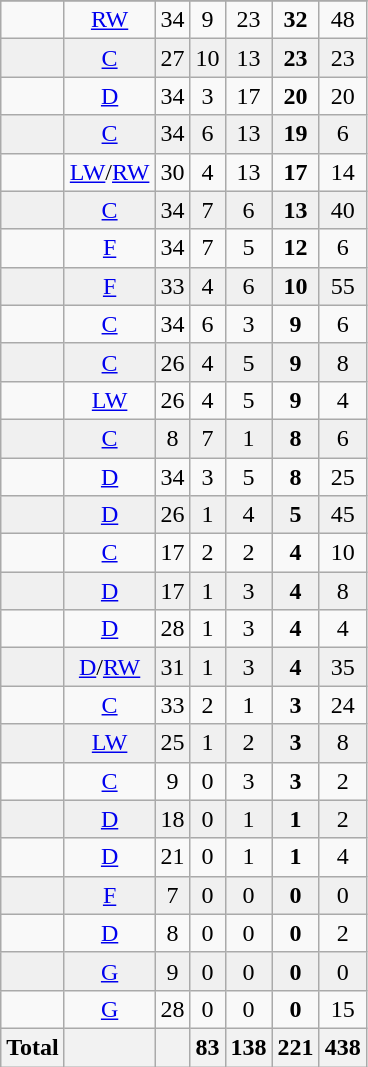<table class="wikitable sortable">
<tr align="center">
</tr>
<tr align="center" bgcolor="">
<td></td>
<td><a href='#'>RW</a></td>
<td>34</td>
<td>9</td>
<td>23</td>
<td><strong>32</strong></td>
<td>48</td>
</tr>
<tr align="center" bgcolor="f0f0f0">
<td></td>
<td><a href='#'>C</a></td>
<td>27</td>
<td>10</td>
<td>13</td>
<td><strong>23</strong></td>
<td>23</td>
</tr>
<tr align="center" bgcolor="">
<td></td>
<td><a href='#'>D</a></td>
<td>34</td>
<td>3</td>
<td>17</td>
<td><strong>20</strong></td>
<td>20</td>
</tr>
<tr align="center" bgcolor="f0f0f0">
<td></td>
<td><a href='#'>C</a></td>
<td>34</td>
<td>6</td>
<td>13</td>
<td><strong>19</strong></td>
<td>6</td>
</tr>
<tr align="center" bgcolor="">
<td></td>
<td><a href='#'>LW</a>/<a href='#'>RW</a></td>
<td>30</td>
<td>4</td>
<td>13</td>
<td><strong>17</strong></td>
<td>14</td>
</tr>
<tr align="center" bgcolor="f0f0f0">
<td></td>
<td><a href='#'>C</a></td>
<td>34</td>
<td>7</td>
<td>6</td>
<td><strong>13</strong></td>
<td>40</td>
</tr>
<tr align="center" bgcolor="">
<td></td>
<td><a href='#'>F</a></td>
<td>34</td>
<td>7</td>
<td>5</td>
<td><strong>12</strong></td>
<td>6</td>
</tr>
<tr align="center" bgcolor="f0f0f0">
<td></td>
<td><a href='#'>F</a></td>
<td>33</td>
<td>4</td>
<td>6</td>
<td><strong>10</strong></td>
<td>55</td>
</tr>
<tr align="center" bgcolor="">
<td></td>
<td><a href='#'>C</a></td>
<td>34</td>
<td>6</td>
<td>3</td>
<td><strong>9</strong></td>
<td>6</td>
</tr>
<tr align="center" bgcolor="f0f0f0">
<td></td>
<td><a href='#'>C</a></td>
<td>26</td>
<td>4</td>
<td>5</td>
<td><strong>9</strong></td>
<td>8</td>
</tr>
<tr align="center" bgcolor="">
<td></td>
<td><a href='#'>LW</a></td>
<td>26</td>
<td>4</td>
<td>5</td>
<td><strong>9</strong></td>
<td>4</td>
</tr>
<tr align="center" bgcolor="f0f0f0">
<td></td>
<td><a href='#'>C</a></td>
<td>8</td>
<td>7</td>
<td>1</td>
<td><strong>8</strong></td>
<td>6</td>
</tr>
<tr align="center" bgcolor="">
<td></td>
<td><a href='#'>D</a></td>
<td>34</td>
<td>3</td>
<td>5</td>
<td><strong>8</strong></td>
<td>25</td>
</tr>
<tr align="center" bgcolor="f0f0f0">
<td></td>
<td><a href='#'>D</a></td>
<td>26</td>
<td>1</td>
<td>4</td>
<td><strong>5</strong></td>
<td>45</td>
</tr>
<tr align="center" bgcolor="">
<td></td>
<td><a href='#'>C</a></td>
<td>17</td>
<td>2</td>
<td>2</td>
<td><strong>4</strong></td>
<td>10</td>
</tr>
<tr align="center" bgcolor="f0f0f0">
<td></td>
<td><a href='#'>D</a></td>
<td>17</td>
<td>1</td>
<td>3</td>
<td><strong>4</strong></td>
<td>8</td>
</tr>
<tr align="center" bgcolor="">
<td></td>
<td><a href='#'>D</a></td>
<td>28</td>
<td>1</td>
<td>3</td>
<td><strong>4</strong></td>
<td>4</td>
</tr>
<tr align="center" bgcolor="f0f0f0">
<td></td>
<td><a href='#'>D</a>/<a href='#'>RW</a></td>
<td>31</td>
<td>1</td>
<td>3</td>
<td><strong>4</strong></td>
<td>35</td>
</tr>
<tr align="center" bgcolor="">
<td></td>
<td><a href='#'>C</a></td>
<td>33</td>
<td>2</td>
<td>1</td>
<td><strong>3</strong></td>
<td>24</td>
</tr>
<tr align="center" bgcolor="f0f0f0">
<td></td>
<td><a href='#'>LW</a></td>
<td>25</td>
<td>1</td>
<td>2</td>
<td><strong>3</strong></td>
<td>8</td>
</tr>
<tr align="center" bgcolor="">
<td></td>
<td><a href='#'>C</a></td>
<td>9</td>
<td>0</td>
<td>3</td>
<td><strong>3</strong></td>
<td>2</td>
</tr>
<tr align="center" bgcolor="f0f0f0">
<td></td>
<td><a href='#'>D</a></td>
<td>18</td>
<td>0</td>
<td>1</td>
<td><strong>1</strong></td>
<td>2</td>
</tr>
<tr align="center" bgcolor="">
<td></td>
<td><a href='#'>D</a></td>
<td>21</td>
<td>0</td>
<td>1</td>
<td><strong>1</strong></td>
<td>4</td>
</tr>
<tr align="center" bgcolor="f0f0f0">
<td></td>
<td><a href='#'>F</a></td>
<td>7</td>
<td>0</td>
<td>0</td>
<td><strong>0</strong></td>
<td>0</td>
</tr>
<tr align="center" bgcolor="">
<td></td>
<td><a href='#'>D</a></td>
<td>8</td>
<td>0</td>
<td>0</td>
<td><strong>0</strong></td>
<td>2</td>
</tr>
<tr align="center" bgcolor="f0f0f0">
<td></td>
<td><a href='#'>G</a></td>
<td>9</td>
<td>0</td>
<td>0</td>
<td><strong>0</strong></td>
<td>0</td>
</tr>
<tr align="center" bgcolor="">
<td></td>
<td><a href='#'>G</a></td>
<td>28</td>
<td>0</td>
<td>0</td>
<td><strong>0</strong></td>
<td>15</td>
</tr>
<tr>
<th>Total</th>
<th></th>
<th></th>
<th>83</th>
<th>138</th>
<th>221</th>
<th>438</th>
</tr>
</table>
